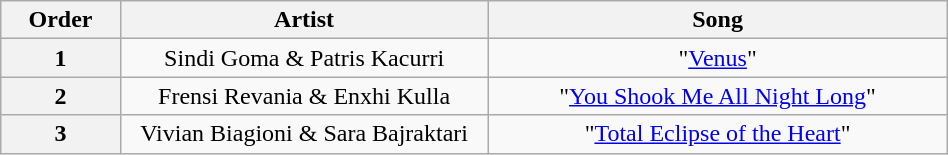<table class="wikitable" style="text-align:center; width:50%;">
<tr>
<th width="05%">Order</th>
<th width="20%">Artist</th>
<th width="25%">Song</th>
</tr>
<tr>
<th>1</th>
<td>Sindi Goma & Patris Kacurri</td>
<td>"<a href='#'>Venus</a>"</td>
</tr>
<tr>
<th>2</th>
<td>Frensi Revania & Enxhi Kulla</td>
<td>"<a href='#'>You Shook Me All Night Long</a>"</td>
</tr>
<tr>
<th>3</th>
<td>Vivian Biagioni & Sara Bajraktari</td>
<td>"<a href='#'>Total Eclipse of the Heart</a>"</td>
</tr>
</table>
